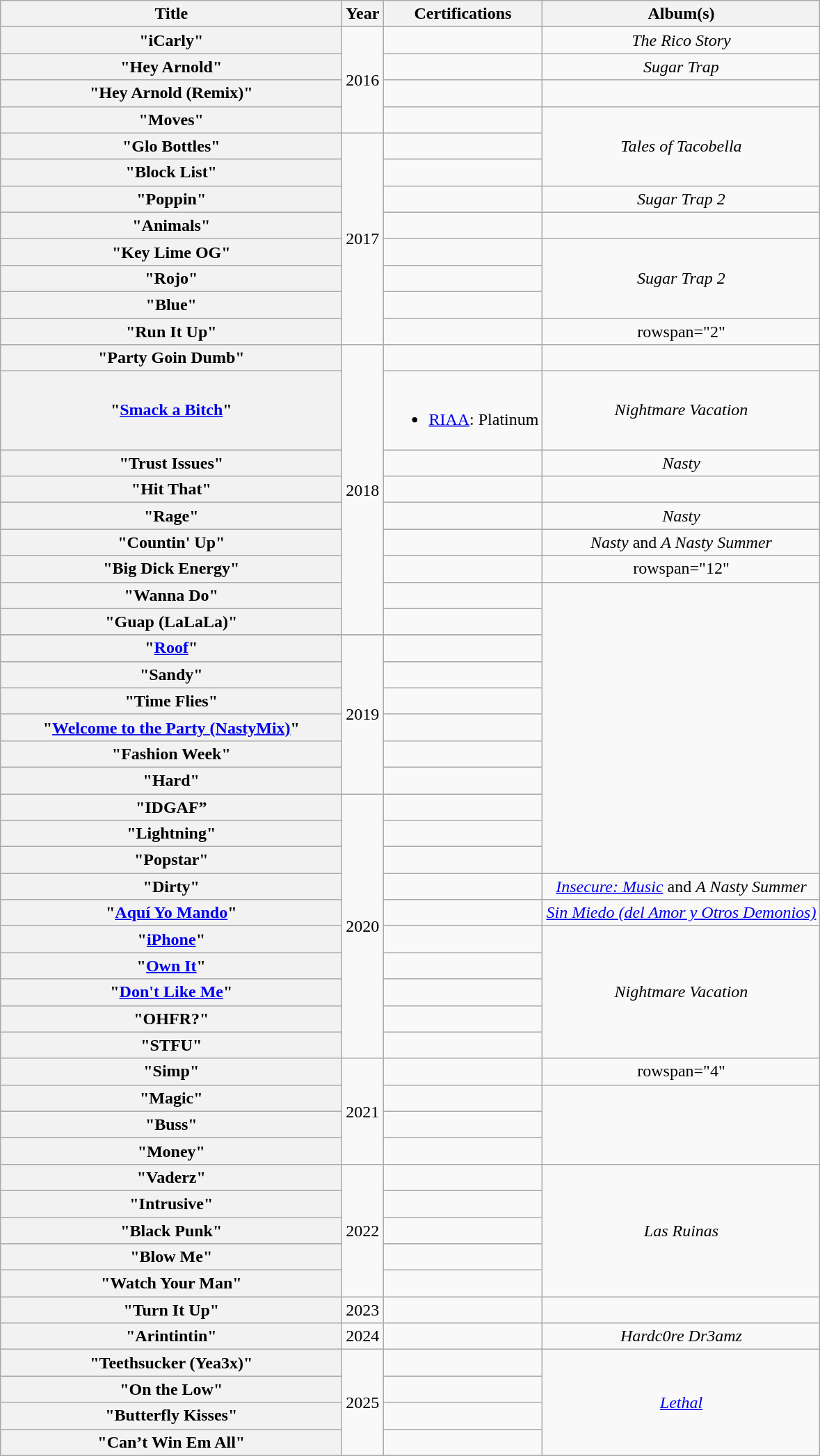<table class="wikitable plainrowheaders" style="text-align:center;">
<tr>
<th scope="col" style="width:20em;">Title</th>
<th scope="col">Year</th>
<th scope="col">Certifications</th>
<th scope="col">Album(s)</th>
</tr>
<tr>
<th scope="row">"iCarly"</th>
<td rowspan="4">2016</td>
<td></td>
<td><em>The Rico Story</em></td>
</tr>
<tr>
<th scope="row">"Hey Arnold"</th>
<td></td>
<td><em>Sugar Trap</em></td>
</tr>
<tr>
<th scope="row">"Hey Arnold (Remix)"<br></th>
<td></td>
<td></td>
</tr>
<tr>
<th scope="row">"Moves"</th>
<td></td>
<td rowspan="3"><em>Tales of Tacobella</em></td>
</tr>
<tr>
<th scope="row">"Glo Bottles"</th>
<td rowspan="8">2017</td>
<td></td>
</tr>
<tr>
<th scope="row">"Block List"</th>
<td></td>
</tr>
<tr>
<th scope="row">"Poppin"</th>
<td></td>
<td><em>Sugar Trap 2</em></td>
</tr>
<tr>
<th scope="row">"Animals"</th>
<td></td>
<td></td>
</tr>
<tr>
<th scope="row">"Key Lime OG"<br></th>
<td></td>
<td rowspan="3"><em>Sugar Trap 2</em></td>
</tr>
<tr>
<th scope="row">"Rojo"</th>
<td></td>
</tr>
<tr>
<th scope="row">"Blue"</th>
<td></td>
</tr>
<tr>
<th scope="row">"Run It Up"<br></th>
<td></td>
<td>rowspan="2" </td>
</tr>
<tr>
<th scope="row">"Party Goin Dumb"</th>
<td rowspan="9">2018</td>
<td></td>
</tr>
<tr>
<th scope="row">"<a href='#'>Smack a Bitch</a>"</th>
<td><br><ul><li><a href='#'>RIAA</a>: Platinum</li></ul></td>
<td><em>Nightmare Vacation</em></td>
</tr>
<tr>
<th scope="row">"Trust Issues"</th>
<td></td>
<td><em>Nasty</em></td>
</tr>
<tr>
<th scope="row">"Hit That"</th>
<td></td>
<td></td>
</tr>
<tr>
<th scope="row">"Rage"</th>
<td></td>
<td><em>Nasty</em></td>
</tr>
<tr>
<th scope="row">"Countin' Up"</th>
<td></td>
<td><em>Nasty</em> and <em>A Nasty Summer</em></td>
</tr>
<tr>
<th scope="row">"Big Dick Energy"</th>
<td></td>
<td>rowspan="12" </td>
</tr>
<tr>
<th scope="row">"Wanna Do"</th>
<td></td>
</tr>
<tr>
<th scope="row">"Guap (LaLaLa)"</th>
<td></td>
</tr>
<tr>
</tr>
<tr>
<th scope="row">"<a href='#'>Roof</a>"</th>
<td rowspan="6">2019</td>
<td></td>
</tr>
<tr>
<th scope="row">"Sandy"</th>
<td></td>
</tr>
<tr>
<th scope="row">"Time Flies"</th>
<td></td>
</tr>
<tr>
<th scope="row">"<a href='#'>Welcome to the Party (NastyMix)</a>"</th>
<td></td>
</tr>
<tr>
<th scope="row">"Fashion Week"</th>
<td></td>
</tr>
<tr>
<th scope="row">"Hard"</th>
<td></td>
</tr>
<tr>
<th scope="row">"IDGAF”</th>
<td rowspan="10">2020</td>
<td></td>
</tr>
<tr>
<th scope="row">"Lightning"</th>
<td></td>
</tr>
<tr>
<th scope="row">"Popstar"</th>
<td></td>
</tr>
<tr>
<th scope="row">"Dirty"</th>
<td></td>
<td><em><a href='#'>Insecure: Music</a></em> and <em>A Nasty Summer</em></td>
</tr>
<tr>
<th scope="row">"<a href='#'>Aquí Yo Mando</a>"<br></th>
<td></td>
<td><em><a href='#'>Sin Miedo (del Amor y Otros Demonios)</a></em></td>
</tr>
<tr>
<th scope="row">"<a href='#'>iPhone</a>"</th>
<td></td>
<td rowspan="5"><em>Nightmare Vacation</em></td>
</tr>
<tr>
<th scope="row">"<a href='#'>Own It</a>"</th>
<td></td>
</tr>
<tr>
<th scope="row">"<a href='#'>Don't Like Me</a>"<br></th>
<td></td>
</tr>
<tr>
<th scope="row">"OHFR?"</th>
<td></td>
</tr>
<tr>
<th scope="row">"STFU"</th>
<td></td>
</tr>
<tr>
<th scope="row">"Simp"<br></th>
<td rowspan="4">2021</td>
<td></td>
<td>rowspan="4" </td>
</tr>
<tr>
<th scope="row">"Magic"</th>
<td></td>
</tr>
<tr>
<th scope="row">"Buss"</th>
<td></td>
</tr>
<tr>
<th scope="row">"Money"<br></th>
<td></td>
</tr>
<tr>
<th scope="row">"Vaderz"<br></th>
<td rowspan="5">2022</td>
<td></td>
<td rowspan="5"><em>Las Ruinas</em></td>
</tr>
<tr>
<th scope="row">"Intrusive"</th>
<td></td>
</tr>
<tr>
<th scope="row">"Black Punk"</th>
<td></td>
</tr>
<tr>
<th scope="row">"Blow Me"</th>
<td></td>
</tr>
<tr>
<th scope="row">"Watch Your Man"<br></th>
<td></td>
</tr>
<tr>
<th scope="row">"Turn It Up"</th>
<td>2023</td>
<td></td>
<td></td>
</tr>
<tr>
<th scope="row">"Arintintin"<br></th>
<td>2024</td>
<td></td>
<td><em>Hardc0re Dr3amz</em></td>
</tr>
<tr>
<th scope="row">"Teethsucker (Yea3x)"</th>
<td rowspan="4">2025</td>
<td></td>
<td rowspan="4"><em><a href='#'>Lethal</a></em></td>
</tr>
<tr>
<th scope="row">"On the Low"</th>
<td></td>
</tr>
<tr>
<th scope="row">"Butterfly Kisses"</th>
<td></td>
</tr>
<tr>
<th scope="row">"Can’t Win Em All"</th>
<td></td>
</tr>
</table>
